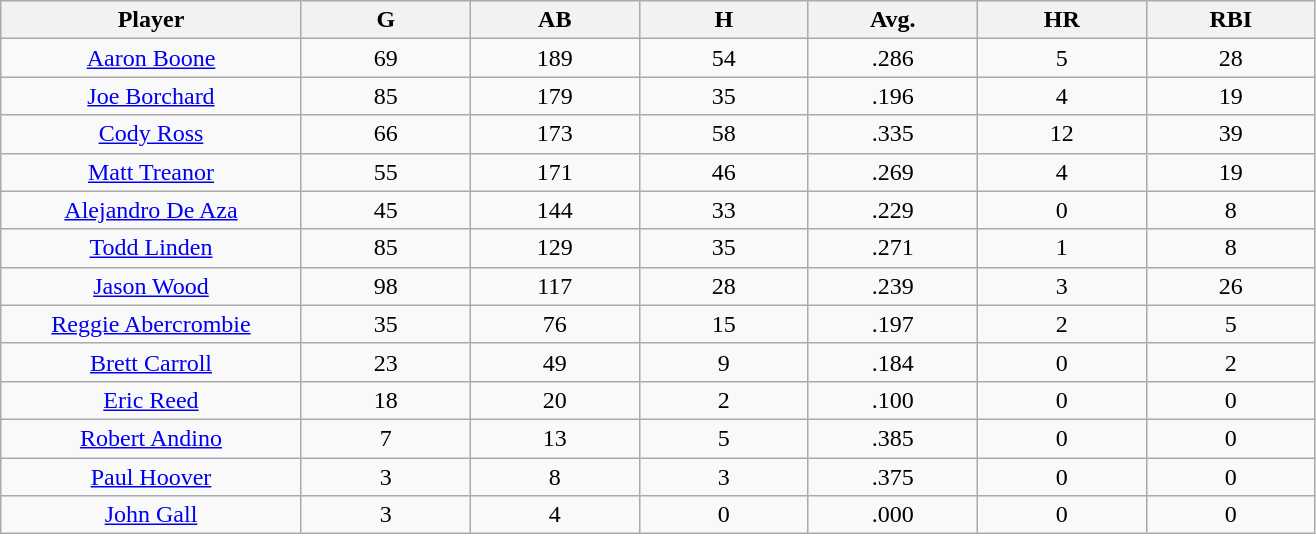<table class="wikitable sortable">
<tr>
<th bgcolor="#DDDDFF" width="16%">Player</th>
<th bgcolor="#DDDDFF" width="9%">G</th>
<th bgcolor="#DDDDFF" width="9%">AB</th>
<th bgcolor="#DDDDFF" width="9%">H</th>
<th bgcolor="#DDDDFF" width="9%">Avg.</th>
<th bgcolor="#DDDDFF" width="9%">HR</th>
<th bgcolor="#DDDDFF" width="9%">RBI</th>
</tr>
<tr align=center>
<td><a href='#'>Aaron Boone</a></td>
<td>69</td>
<td>189</td>
<td>54</td>
<td>.286</td>
<td>5</td>
<td>28</td>
</tr>
<tr align=center>
<td><a href='#'>Joe Borchard</a></td>
<td>85</td>
<td>179</td>
<td>35</td>
<td>.196</td>
<td>4</td>
<td>19</td>
</tr>
<tr align=center>
<td><a href='#'>Cody Ross</a></td>
<td>66</td>
<td>173</td>
<td>58</td>
<td>.335</td>
<td>12</td>
<td>39</td>
</tr>
<tr align=center>
<td><a href='#'>Matt Treanor</a></td>
<td>55</td>
<td>171</td>
<td>46</td>
<td>.269</td>
<td>4</td>
<td>19</td>
</tr>
<tr align=center>
<td><a href='#'>Alejandro De Aza</a></td>
<td>45</td>
<td>144</td>
<td>33</td>
<td>.229</td>
<td>0</td>
<td>8</td>
</tr>
<tr align=center>
<td><a href='#'>Todd Linden</a></td>
<td>85</td>
<td>129</td>
<td>35</td>
<td>.271</td>
<td>1</td>
<td>8</td>
</tr>
<tr align=center>
<td><a href='#'>Jason Wood</a></td>
<td>98</td>
<td>117</td>
<td>28</td>
<td>.239</td>
<td>3</td>
<td>26</td>
</tr>
<tr align=center>
<td><a href='#'>Reggie Abercrombie</a></td>
<td>35</td>
<td>76</td>
<td>15</td>
<td>.197</td>
<td>2</td>
<td>5</td>
</tr>
<tr align=center>
<td><a href='#'>Brett Carroll</a></td>
<td>23</td>
<td>49</td>
<td>9</td>
<td>.184</td>
<td>0</td>
<td>2</td>
</tr>
<tr align=center>
<td><a href='#'>Eric Reed</a></td>
<td>18</td>
<td>20</td>
<td>2</td>
<td>.100</td>
<td>0</td>
<td>0</td>
</tr>
<tr align=center>
<td><a href='#'>Robert Andino</a></td>
<td>7</td>
<td>13</td>
<td>5</td>
<td>.385</td>
<td>0</td>
<td>0</td>
</tr>
<tr align=center>
<td><a href='#'>Paul Hoover</a></td>
<td>3</td>
<td>8</td>
<td>3</td>
<td>.375</td>
<td>0</td>
<td>0</td>
</tr>
<tr align=center>
<td><a href='#'>John Gall</a></td>
<td>3</td>
<td>4</td>
<td>0</td>
<td>.000</td>
<td>0</td>
<td>0</td>
</tr>
</table>
